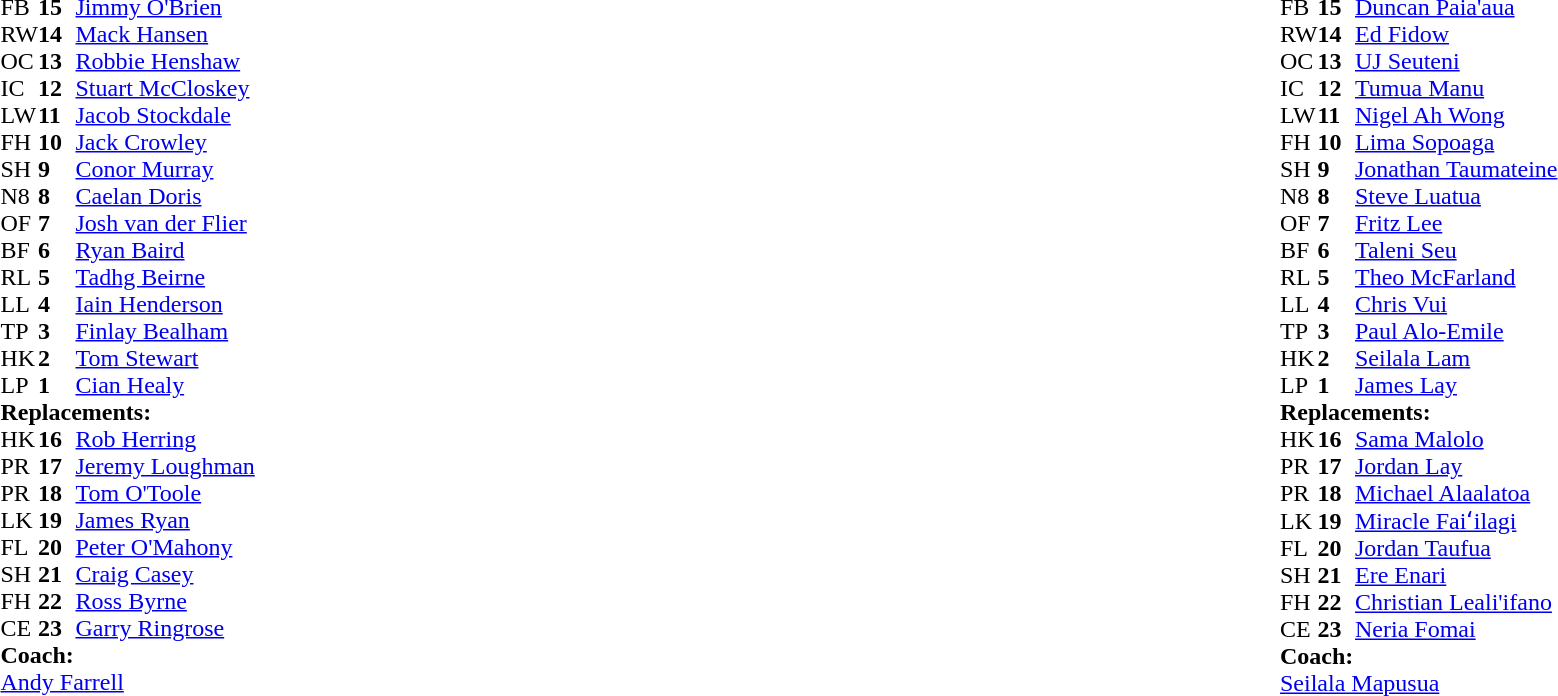<table style="width:100%">
<tr>
<td style="vertical-align:top; width:50%"><br><table cellspacing="0" cellpadding="0">
<tr>
<th width="25"></th>
<th width="25"></th>
</tr>
<tr>
<td>FB</td>
<td><strong>15</strong></td>
<td><a href='#'>Jimmy O'Brien</a></td>
<td></td>
<td></td>
</tr>
<tr>
<td>RW</td>
<td><strong>14</strong></td>
<td><a href='#'>Mack Hansen</a></td>
</tr>
<tr>
<td>OC</td>
<td><strong>13</strong></td>
<td><a href='#'>Robbie Henshaw</a></td>
</tr>
<tr>
<td>IC</td>
<td><strong>12</strong></td>
<td><a href='#'>Stuart McCloskey</a></td>
</tr>
<tr>
<td>LW</td>
<td><strong>11</strong></td>
<td><a href='#'>Jacob Stockdale</a></td>
<td></td>
<td></td>
</tr>
<tr>
<td>FH</td>
<td><strong>10</strong></td>
<td><a href='#'>Jack Crowley</a></td>
</tr>
<tr>
<td>SH</td>
<td><strong>9</strong></td>
<td><a href='#'>Conor Murray</a></td>
<td></td>
<td></td>
</tr>
<tr>
<td>N8</td>
<td><strong>8</strong></td>
<td><a href='#'>Caelan Doris</a></td>
</tr>
<tr>
<td>OF</td>
<td><strong>7</strong></td>
<td><a href='#'>Josh van der Flier</a></td>
</tr>
<tr>
<td>BF</td>
<td><strong>6</strong></td>
<td><a href='#'>Ryan Baird</a></td>
<td></td>
<td></td>
</tr>
<tr>
<td>RL</td>
<td><strong>5</strong></td>
<td><a href='#'>Tadhg Beirne</a></td>
</tr>
<tr>
<td>LL</td>
<td><strong>4</strong></td>
<td><a href='#'>Iain Henderson</a></td>
<td></td>
<td></td>
</tr>
<tr>
<td>TP</td>
<td><strong>3</strong></td>
<td><a href='#'>Finlay Bealham</a></td>
<td></td>
<td></td>
</tr>
<tr>
<td>HK</td>
<td><strong>2</strong></td>
<td><a href='#'>Tom Stewart</a></td>
<td></td>
<td></td>
</tr>
<tr>
<td>LP</td>
<td><strong>1</strong></td>
<td><a href='#'>Cian Healy</a></td>
<td></td>
<td></td>
</tr>
<tr>
<td colspan="3"><strong>Replacements:</strong></td>
</tr>
<tr>
<td>HK</td>
<td><strong>16</strong></td>
<td><a href='#'>Rob Herring</a></td>
<td></td>
<td></td>
</tr>
<tr>
<td>PR</td>
<td><strong>17</strong></td>
<td><a href='#'>Jeremy Loughman</a></td>
<td></td>
<td></td>
</tr>
<tr>
<td>PR</td>
<td><strong>18</strong></td>
<td><a href='#'>Tom O'Toole</a></td>
<td></td>
<td></td>
</tr>
<tr>
<td>LK</td>
<td><strong>19</strong></td>
<td><a href='#'>James Ryan</a></td>
<td></td>
<td></td>
</tr>
<tr>
<td>FL</td>
<td><strong>20</strong></td>
<td><a href='#'>Peter O'Mahony</a></td>
<td></td>
<td></td>
</tr>
<tr>
<td>SH</td>
<td><strong>21</strong></td>
<td><a href='#'>Craig Casey</a></td>
<td></td>
<td></td>
</tr>
<tr>
<td>FH</td>
<td><strong>22</strong></td>
<td><a href='#'>Ross Byrne</a></td>
<td></td>
<td></td>
</tr>
<tr>
<td>CE</td>
<td><strong>23</strong></td>
<td><a href='#'>Garry Ringrose</a></td>
<td></td>
<td></td>
</tr>
<tr>
<td colspan="3"><strong>Coach:</strong></td>
</tr>
<tr>
<td colspan="3"> <a href='#'>Andy Farrell</a></td>
</tr>
</table>
</td>
<td style="vertical-align:top"></td>
<td style="vertical-align:top;width:50%"><br><table cellspacing="0" cellpadding="0" style="margin:auto">
<tr>
<th width="25"></th>
<th width="25"></th>
</tr>
<tr>
<td>FB</td>
<td><strong>15</strong></td>
<td><a href='#'>Duncan Paia'aua</a></td>
</tr>
<tr>
<td>RW</td>
<td><strong>14</strong></td>
<td><a href='#'>Ed Fidow</a></td>
<td></td>
<td></td>
</tr>
<tr>
<td>OC</td>
<td><strong>13</strong></td>
<td><a href='#'>UJ Seuteni</a></td>
</tr>
<tr>
<td>IC</td>
<td><strong>12</strong></td>
<td><a href='#'>Tumua Manu</a></td>
</tr>
<tr>
<td>LW</td>
<td><strong>11</strong></td>
<td><a href='#'>Nigel Ah Wong</a></td>
</tr>
<tr>
<td>FH</td>
<td><strong>10</strong></td>
<td><a href='#'>Lima Sopoaga</a></td>
</tr>
<tr>
<td>SH</td>
<td><strong>9</strong></td>
<td><a href='#'>Jonathan Taumateine</a></td>
<td></td>
<td></td>
</tr>
<tr>
<td>N8</td>
<td><strong>8</strong></td>
<td><a href='#'>Steve Luatua</a></td>
<td></td>
<td></td>
</tr>
<tr>
<td>OF</td>
<td><strong>7</strong></td>
<td><a href='#'>Fritz Lee</a></td>
</tr>
<tr>
<td>BF</td>
<td><strong>6</strong></td>
<td><a href='#'>Taleni Seu</a></td>
</tr>
<tr>
<td>RL</td>
<td><strong>5</strong></td>
<td><a href='#'>Theo McFarland</a></td>
</tr>
<tr>
<td>LL</td>
<td><strong>4</strong></td>
<td><a href='#'>Chris Vui</a></td>
<td></td>
<td></td>
</tr>
<tr>
<td>TP</td>
<td><strong>3</strong></td>
<td><a href='#'>Paul Alo-Emile</a></td>
<td></td>
<td></td>
</tr>
<tr>
<td>HK</td>
<td><strong>2</strong></td>
<td><a href='#'>Seilala Lam</a></td>
<td></td>
<td></td>
</tr>
<tr>
<td>LP</td>
<td><strong>1</strong></td>
<td><a href='#'>James Lay</a></td>
<td></td>
<td></td>
</tr>
<tr>
<td colspan="3"><strong>Replacements:</strong></td>
</tr>
<tr>
<td>HK</td>
<td><strong>16</strong></td>
<td><a href='#'>Sama Malolo</a></td>
<td></td>
<td></td>
</tr>
<tr>
<td>PR</td>
<td><strong>17</strong></td>
<td><a href='#'>Jordan Lay</a></td>
<td></td>
<td></td>
</tr>
<tr>
<td>PR</td>
<td><strong>18</strong></td>
<td><a href='#'>Michael Alaalatoa</a></td>
<td></td>
<td></td>
</tr>
<tr>
<td>LK</td>
<td><strong>19</strong></td>
<td><a href='#'>Miracle Faiʻilagi</a></td>
<td></td>
<td></td>
</tr>
<tr>
<td>FL</td>
<td><strong>20</strong></td>
<td><a href='#'>Jordan Taufua</a></td>
<td></td>
<td></td>
</tr>
<tr>
<td>SH</td>
<td><strong>21</strong></td>
<td><a href='#'>Ere Enari</a></td>
<td></td>
<td></td>
</tr>
<tr>
<td>FH</td>
<td><strong>22</strong></td>
<td><a href='#'>Christian Leali'ifano</a></td>
</tr>
<tr>
<td>CE</td>
<td><strong>23</strong></td>
<td><a href='#'>Neria Fomai</a></td>
<td></td>
<td></td>
</tr>
<tr>
<td colspan="3"><strong>Coach:</strong></td>
</tr>
<tr>
<td colspan="3"> <a href='#'>Seilala Mapusua</a></td>
</tr>
</table>
</td>
</tr>
</table>
